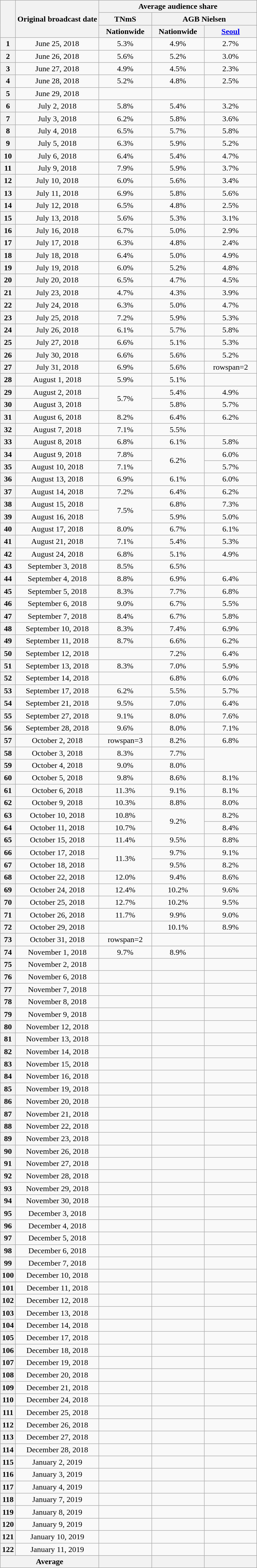<table class="wikitable" style="text-align:center">
<tr>
<th rowspan="3"></th>
<th rowspan="3">Original broadcast date</th>
<th colspan="3">Average audience share</th>
</tr>
<tr>
<th colspan="1">TNmS</th>
<th colspan="2">AGB Nielsen</th>
</tr>
<tr>
<th width=100>Nationwide</th>
<th width=100>Nationwide</th>
<th width=100><a href='#'>Seoul</a></th>
</tr>
<tr>
<th>1</th>
<td>June 25, 2018</td>
<td>5.3%</td>
<td>4.9% </td>
<td>2.7% </td>
</tr>
<tr>
<th>2</th>
<td>June 26, 2018</td>
<td>5.6%</td>
<td>5.2% </td>
<td>3.0% </td>
</tr>
<tr>
<th>3</th>
<td>June 27, 2018</td>
<td>4.9%</td>
<td>4.5% </td>
<td>2.3% </td>
</tr>
<tr>
<th>4</th>
<td>June 28, 2018</td>
<td>5.2%</td>
<td>4.8% </td>
<td>2.5% </td>
</tr>
<tr>
<th>5</th>
<td>June 29, 2018</td>
<td></td>
<td> </td>
<td> </td>
</tr>
<tr>
<th>6</th>
<td>July 2, 2018</td>
<td>5.8%</td>
<td>5.4% </td>
<td>3.2% </td>
</tr>
<tr>
<th>7</th>
<td>July 3, 2018</td>
<td>6.2%</td>
<td>5.8% </td>
<td>3.6% </td>
</tr>
<tr>
<th>8</th>
<td>July 4, 2018</td>
<td>6.5%</td>
<td>5.7% </td>
<td>5.8% </td>
</tr>
<tr>
<th>9</th>
<td>July 5, 2018</td>
<td>6.3%</td>
<td>5.9% </td>
<td>5.2% </td>
</tr>
<tr>
<th>10</th>
<td>July 6, 2018</td>
<td>6.4%</td>
<td>5.4% </td>
<td>4.7% </td>
</tr>
<tr>
<th>11</th>
<td>July 9, 2018</td>
<td>7.9%</td>
<td>5.9% </td>
<td>3.7% </td>
</tr>
<tr>
<th>12</th>
<td>July 10, 2018</td>
<td>6.0%</td>
<td>5.6% </td>
<td>3.4% </td>
</tr>
<tr>
<th>13</th>
<td>July 11, 2018</td>
<td>6.9%</td>
<td>5.8% </td>
<td>5.6% </td>
</tr>
<tr>
<th>14</th>
<td>July 12, 2018</td>
<td>6.5%</td>
<td>4.8% </td>
<td>2.5% </td>
</tr>
<tr>
<th>15</th>
<td>July 13, 2018</td>
<td>5.6%</td>
<td>5.3% </td>
<td>3.1% </td>
</tr>
<tr>
<th>16</th>
<td>July 16, 2018</td>
<td>6.7%</td>
<td>5.0% </td>
<td>2.9% </td>
</tr>
<tr>
<th>17</th>
<td>July 17, 2018</td>
<td>6.3%</td>
<td>4.8% </td>
<td>2.4% </td>
</tr>
<tr>
<th>18</th>
<td>July 18, 2018</td>
<td>6.4%</td>
<td>5.0% </td>
<td>4.9% </td>
</tr>
<tr>
<th>19</th>
<td>July 19, 2018</td>
<td>6.0%</td>
<td>5.2% </td>
<td>4.8% </td>
</tr>
<tr>
<th>20</th>
<td>July 20, 2018</td>
<td>6.5%</td>
<td>4.7% </td>
<td>4.5% </td>
</tr>
<tr>
<th>21</th>
<td>July 23, 2018</td>
<td>4.7%</td>
<td>4.3% </td>
<td>3.9% </td>
</tr>
<tr>
<th>22</th>
<td>July 24, 2018</td>
<td>6.3%</td>
<td>5.0% </td>
<td>4.7% </td>
</tr>
<tr>
<th>23</th>
<td>July 25, 2018</td>
<td>7.2%</td>
<td>5.9% </td>
<td>5.3% </td>
</tr>
<tr>
<th>24</th>
<td>July 26, 2018</td>
<td>6.1%</td>
<td>5.7% </td>
<td>5.8% </td>
</tr>
<tr>
<th>25</th>
<td>July 27, 2018</td>
<td>6.6%</td>
<td>5.1% </td>
<td>5.3% </td>
</tr>
<tr>
<th>26</th>
<td>July 30, 2018</td>
<td>6.6%</td>
<td>5.6% </td>
<td>5.2% </td>
</tr>
<tr>
<th>27</th>
<td>July 31, 2018</td>
<td>6.9%</td>
<td>5.6% </td>
<td>rowspan=2 </td>
</tr>
<tr>
<th>28</th>
<td>August 1, 2018</td>
<td>5.9%</td>
<td>5.1% </td>
</tr>
<tr>
<th>29</th>
<td>August 2, 2018</td>
<td rowspan="2">5.7%</td>
<td>5.4% </td>
<td>4.9% </td>
</tr>
<tr>
<th>30</th>
<td>August 3, 2018</td>
<td>5.8% </td>
<td>5.7% </td>
</tr>
<tr>
<th>31</th>
<td>August 6, 2018</td>
<td>8.2%</td>
<td>6.4% </td>
<td>6.2% </td>
</tr>
<tr>
<th>32</th>
<td>August 7, 2018</td>
<td>7.1%</td>
<td>5.5% </td>
<td></td>
</tr>
<tr>
<th>33</th>
<td>August 8, 2018</td>
<td>6.8%</td>
<td>6.1% </td>
<td>5.8% </td>
</tr>
<tr>
<th>34</th>
<td>August 9, 2018</td>
<td>7.8%</td>
<td rowspan="2">6.2% </td>
<td>6.0% </td>
</tr>
<tr>
<th>35</th>
<td>August 10, 2018</td>
<td>7.1%</td>
<td>5.7% </td>
</tr>
<tr>
<th>36</th>
<td>August 13, 2018</td>
<td>6.9%</td>
<td>6.1% </td>
<td>6.0% </td>
</tr>
<tr>
<th>37</th>
<td>August 14, 2018</td>
<td>7.2%</td>
<td>6.4% </td>
<td>6.2% </td>
</tr>
<tr>
<th>38</th>
<td>August 15, 2018</td>
<td rowspan="2">7.5%</td>
<td>6.8% </td>
<td>7.3% </td>
</tr>
<tr>
<th>39</th>
<td>August 16, 2018</td>
<td>5.9% </td>
<td>5.0% </td>
</tr>
<tr>
<th>40</th>
<td>August 17, 2018</td>
<td>8.0%</td>
<td>6.7% </td>
<td>6.1% </td>
</tr>
<tr>
<th>41</th>
<td>August 21, 2018</td>
<td>7.1%</td>
<td>5.4% </td>
<td>5.3% </td>
</tr>
<tr>
<th>42</th>
<td>August 24, 2018</td>
<td>6.8%</td>
<td>5.1% </td>
<td>4.9% </td>
</tr>
<tr>
<th>43</th>
<td>September 3, 2018</td>
<td>8.5%</td>
<td>6.5% </td>
<td></td>
</tr>
<tr>
<th>44</th>
<td>September 4, 2018</td>
<td>8.8%</td>
<td>6.9% </td>
<td>6.4% </td>
</tr>
<tr>
<th>45</th>
<td>September 5, 2018</td>
<td>8.3%</td>
<td>7.7% </td>
<td>6.8% </td>
</tr>
<tr>
<th>46</th>
<td>September 6, 2018</td>
<td>9.0%</td>
<td>6.7% </td>
<td>5.5% </td>
</tr>
<tr>
<th>47</th>
<td>September 7, 2018</td>
<td>8.4%</td>
<td>6.7% </td>
<td>5.8% </td>
</tr>
<tr>
<th>48</th>
<td>September 10, 2018</td>
<td>8.3%</td>
<td>7.4% </td>
<td>6.9% </td>
</tr>
<tr>
<th>49</th>
<td>September 11, 2018</td>
<td>8.7%</td>
<td>6.6% </td>
<td>6.2% </td>
</tr>
<tr>
<th>50</th>
<td>September 12, 2018</td>
<td></td>
<td>7.2% </td>
<td>6.4% </td>
</tr>
<tr>
<th>51</th>
<td>September 13, 2018</td>
<td>8.3%</td>
<td>7.0% </td>
<td>5.9% </td>
</tr>
<tr>
<th>52</th>
<td>September 14, 2018</td>
<td></td>
<td>6.8% </td>
<td>6.0% </td>
</tr>
<tr>
<th>53</th>
<td>September 17, 2018</td>
<td>6.2%</td>
<td>5.5% </td>
<td>5.7% </td>
</tr>
<tr>
<th>54</th>
<td>September 21, 2018</td>
<td>9.5%</td>
<td>7.0% </td>
<td>6.4% </td>
</tr>
<tr>
<th>55</th>
<td>September 27, 2018</td>
<td>9.1%</td>
<td>8.0% </td>
<td>7.6% </td>
</tr>
<tr>
<th>56</th>
<td>September 28, 2018</td>
<td>9.6%</td>
<td>8.0% </td>
<td>7.1% </td>
</tr>
<tr>
<th>57</th>
<td>October 2, 2018</td>
<td>rowspan=3 </td>
<td>8.2% </td>
<td>6.8% </td>
</tr>
<tr>
<th>58</th>
<td>October 3, 2018</td>
<td>8.3% </td>
<td>7.7% </td>
</tr>
<tr>
<th>59</th>
<td>October 4, 2018</td>
<td>9.0% </td>
<td>8.0% </td>
</tr>
<tr>
<th>60</th>
<td>October 5, 2018</td>
<td>9.8%</td>
<td>8.6% </td>
<td>8.1% </td>
</tr>
<tr>
<th>61</th>
<td>October 6, 2018</td>
<td>11.3%</td>
<td>9.1% </td>
<td>8.1% </td>
</tr>
<tr>
<th>62</th>
<td>October 9, 2018</td>
<td>10.3%</td>
<td>8.8% </td>
<td>8.0% </td>
</tr>
<tr>
<th>63</th>
<td>October 10, 2018</td>
<td>10.8%</td>
<td rowspan="2">9.2% </td>
<td>8.2% </td>
</tr>
<tr>
<th>64</th>
<td>October 11, 2018</td>
<td>10.7%</td>
<td>8.4% </td>
</tr>
<tr>
<th>65</th>
<td>October 15, 2018</td>
<td>11.4%</td>
<td>9.5% </td>
<td>8.8% </td>
</tr>
<tr>
<th>66</th>
<td>October 17, 2018</td>
<td rowspan="2">11.3%</td>
<td>9.7% </td>
<td>9.1% </td>
</tr>
<tr>
<th>67</th>
<td>October 18, 2018</td>
<td>9.5% </td>
<td>8.2% </td>
</tr>
<tr>
<th>68</th>
<td>October 22, 2018</td>
<td>12.0%</td>
<td>9.4% </td>
<td>8.6% </td>
</tr>
<tr>
<th>69</th>
<td>October 24, 2018</td>
<td>12.4%</td>
<td>10.2% </td>
<td>9.6% </td>
</tr>
<tr>
<th>70</th>
<td>October 25, 2018</td>
<td>12.7%</td>
<td>10.2% </td>
<td>9.5% </td>
</tr>
<tr>
<th>71</th>
<td>October 26, 2018</td>
<td>11.7%</td>
<td>9.9% </td>
<td>9.0% </td>
</tr>
<tr>
<th>72</th>
<td>October 29, 2018</td>
<td></td>
<td>10.1% </td>
<td>8.9% </td>
</tr>
<tr>
<th>73</th>
<td>October 31, 2018</td>
<td>rowspan=2 </td>
<td> </td>
<td> </td>
</tr>
<tr>
<th>74</th>
<td>November 1, 2018</td>
<td>9.7% </td>
<td>8.9% </td>
</tr>
<tr>
<th>75</th>
<td>November 2, 2018</td>
<td></td>
<td></td>
<td></td>
</tr>
<tr>
<th>76</th>
<td>November 6, 2018</td>
<td></td>
<td></td>
<td></td>
</tr>
<tr>
<th>77</th>
<td>November 7, 2018</td>
<td></td>
<td></td>
<td></td>
</tr>
<tr>
<th>78</th>
<td>November 8, 2018</td>
<td></td>
<td></td>
<td></td>
</tr>
<tr>
<th>79</th>
<td>November 9, 2018</td>
<td></td>
<td></td>
<td></td>
</tr>
<tr>
<th>80</th>
<td>November 12, 2018</td>
<td></td>
<td></td>
<td></td>
</tr>
<tr>
<th>81</th>
<td>November 13, 2018</td>
<td></td>
<td></td>
<td></td>
</tr>
<tr>
<th>82</th>
<td>November 14, 2018</td>
<td></td>
<td></td>
<td></td>
</tr>
<tr>
<th>83</th>
<td>November 15, 2018</td>
<td></td>
<td></td>
<td></td>
</tr>
<tr>
<th>84</th>
<td>November 16, 2018</td>
<td></td>
<td></td>
<td></td>
</tr>
<tr>
<th>85</th>
<td>November 19, 2018</td>
<td></td>
<td></td>
<td></td>
</tr>
<tr>
<th>86</th>
<td>November 20, 2018</td>
<td></td>
<td></td>
<td></td>
</tr>
<tr>
<th>87</th>
<td>November 21, 2018</td>
<td></td>
<td></td>
<td></td>
</tr>
<tr>
<th>88</th>
<td>November 22, 2018</td>
<td></td>
<td></td>
<td></td>
</tr>
<tr>
<th>89</th>
<td>November 23, 2018</td>
<td></td>
<td></td>
<td></td>
</tr>
<tr>
<th>90</th>
<td>November 26, 2018</td>
<td></td>
<td></td>
<td></td>
</tr>
<tr>
<th>91</th>
<td>November 27, 2018</td>
<td></td>
<td></td>
<td></td>
</tr>
<tr>
<th>92</th>
<td>November 28, 2018</td>
<td></td>
<td></td>
<td></td>
</tr>
<tr>
<th>93</th>
<td>November 29, 2018</td>
<td></td>
<td></td>
<td></td>
</tr>
<tr>
<th>94</th>
<td>November 30, 2018</td>
<td></td>
<td></td>
<td></td>
</tr>
<tr>
<th>95</th>
<td>December 3, 2018</td>
<td></td>
<td></td>
<td></td>
</tr>
<tr>
<th>96</th>
<td>December 4, 2018</td>
<td></td>
<td></td>
<td></td>
</tr>
<tr>
<th>97</th>
<td>December 5, 2018</td>
<td></td>
<td></td>
<td></td>
</tr>
<tr>
<th>98</th>
<td>December 6, 2018</td>
<td></td>
<td></td>
<td></td>
</tr>
<tr>
<th>99</th>
<td>December 7, 2018</td>
<td></td>
<td></td>
<td></td>
</tr>
<tr>
<th>100</th>
<td>December 10, 2018</td>
<td></td>
<td></td>
<td></td>
</tr>
<tr>
<th>101</th>
<td>December 11, 2018</td>
<td></td>
<td></td>
<td></td>
</tr>
<tr>
<th>102</th>
<td>December 12, 2018</td>
<td></td>
<td></td>
<td></td>
</tr>
<tr>
<th>103</th>
<td>December 13, 2018</td>
<td></td>
<td></td>
<td></td>
</tr>
<tr>
<th>104</th>
<td>December 14, 2018</td>
<td></td>
<td></td>
<td></td>
</tr>
<tr>
<th>105</th>
<td>December 17, 2018</td>
<td></td>
<td></td>
<td></td>
</tr>
<tr>
<th>106</th>
<td>December 18, 2018</td>
<td></td>
<td></td>
<td></td>
</tr>
<tr>
<th>107</th>
<td>December 19, 2018</td>
<td></td>
<td></td>
<td></td>
</tr>
<tr>
<th>108</th>
<td>December 20, 2018</td>
<td></td>
<td></td>
<td></td>
</tr>
<tr>
<th>109</th>
<td>December 21, 2018</td>
<td></td>
<td></td>
<td></td>
</tr>
<tr>
<th>110</th>
<td>December 24, 2018</td>
<td></td>
<td></td>
<td></td>
</tr>
<tr>
<th>111</th>
<td>December 25, 2018</td>
<td></td>
<td></td>
<td></td>
</tr>
<tr>
<th>112</th>
<td>December 26, 2018</td>
<td></td>
<td></td>
<td></td>
</tr>
<tr>
<th>113</th>
<td>December 27, 2018</td>
<td></td>
<td></td>
<td></td>
</tr>
<tr>
<th>114</th>
<td>December 28, 2018</td>
<td></td>
<td></td>
<td></td>
</tr>
<tr>
<th>115</th>
<td>January 2, 2019</td>
<td></td>
<td></td>
<td></td>
</tr>
<tr>
<th>116</th>
<td>January 3, 2019</td>
<td></td>
<td></td>
<td></td>
</tr>
<tr>
<th>117</th>
<td>January 4, 2019</td>
<td></td>
<td></td>
<td></td>
</tr>
<tr>
<th>118</th>
<td>January 7, 2019</td>
<td></td>
<td></td>
<td></td>
</tr>
<tr>
<th>119</th>
<td>January 8, 2019</td>
<td></td>
<td></td>
<td></td>
</tr>
<tr>
<th>120</th>
<td>January 9, 2019</td>
<td></td>
<td></td>
<td></td>
</tr>
<tr>
<th>121</th>
<td>January 10, 2019</td>
<td></td>
<td></td>
<td></td>
</tr>
<tr>
<th>122</th>
<td>January 11, 2019</td>
<td></td>
<td></td>
<td></td>
</tr>
<tr>
<th colspan="2">Average</th>
<th></th>
<th></th>
<th></th>
</tr>
</table>
